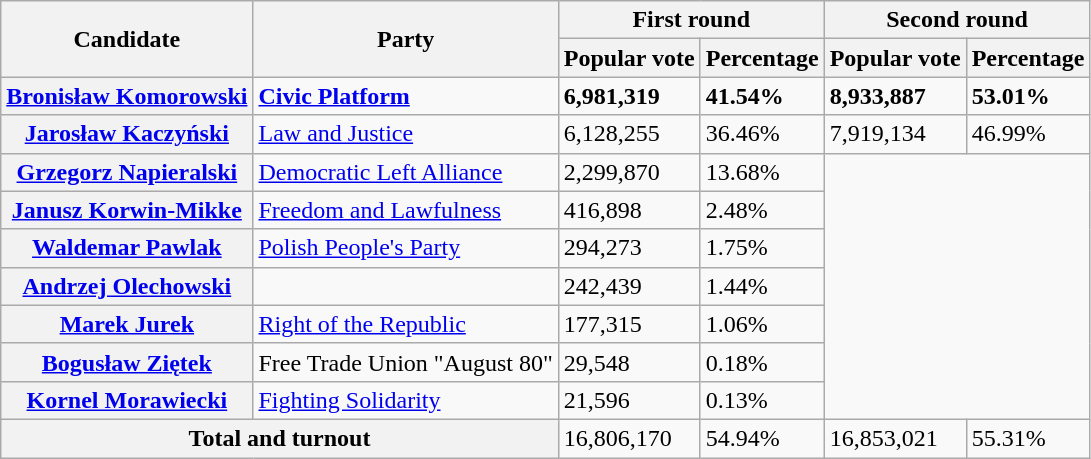<table class="wikitable">
<tr>
<th rowspan=2>Candidate</th>
<th rowspan=2>Party</th>
<th colspan=2>First round</th>
<th colspan=2>Second round</th>
</tr>
<tr>
<th>Popular vote</th>
<th>Percentage</th>
<th>Popular vote</th>
<th>Percentage</th>
</tr>
<tr>
<th><a href='#'>Bronisław Komorowski</a></th>
<td><strong><a href='#'>Civic Platform</a></strong></td>
<td><strong>6,981,319</strong></td>
<td><strong>41.54%</strong></td>
<td><strong>8,933,887</strong></td>
<td><strong>53.01%</strong></td>
</tr>
<tr>
<th><a href='#'>Jarosław Kaczyński</a></th>
<td><a href='#'>Law and Justice</a></td>
<td>6,128,255</td>
<td>36.46%</td>
<td>7,919,134</td>
<td>46.99%</td>
</tr>
<tr>
<th><a href='#'>Grzegorz Napieralski</a></th>
<td><a href='#'>Democratic Left Alliance</a></td>
<td>2,299,870</td>
<td>13.68%</td>
</tr>
<tr>
<th><a href='#'>Janusz Korwin-Mikke</a></th>
<td><a href='#'>Freedom and Lawfulness</a></td>
<td>416,898</td>
<td>2.48%</td>
</tr>
<tr>
<th><a href='#'>Waldemar Pawlak</a></th>
<td><a href='#'>Polish People's Party</a></td>
<td>294,273</td>
<td>1.75%</td>
</tr>
<tr>
<th><a href='#'>Andrzej Olechowski</a></th>
<td></td>
<td>242,439</td>
<td>1.44%</td>
</tr>
<tr>
<th><a href='#'>Marek Jurek</a></th>
<td><a href='#'>Right of the Republic</a></td>
<td>177,315</td>
<td>1.06%</td>
</tr>
<tr>
<th><a href='#'>Bogusław Ziętek</a></th>
<td>Free Trade Union "August 80"</td>
<td>29,548</td>
<td>0.18%</td>
</tr>
<tr>
<th><a href='#'>Kornel Morawiecki</a></th>
<td><a href='#'>Fighting Solidarity</a></td>
<td>21,596</td>
<td>0.13%</td>
</tr>
<tr>
<th colspan=2>Total and turnout</th>
<td>16,806,170</td>
<td>54.94%</td>
<td>16,853,021</td>
<td>55.31%</td>
</tr>
</table>
